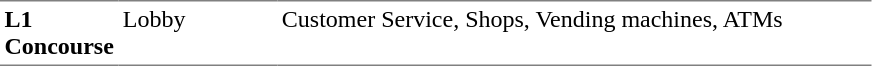<table table border=0 cellspacing=0 cellpadding=3>
<tr>
<td style="border-bottom:solid 1px gray; border-top:solid 1px gray;" valign=top width=50><strong>L1<br>Concourse</strong></td>
<td style="border-bottom:solid 1px gray; border-top:solid 1px gray;" valign=top width=100>Lobby</td>
<td style="border-bottom:solid 1px gray; border-top:solid 1px gray;" valign=top width=390>Customer Service, Shops, Vending machines, ATMs</td>
</tr>
</table>
